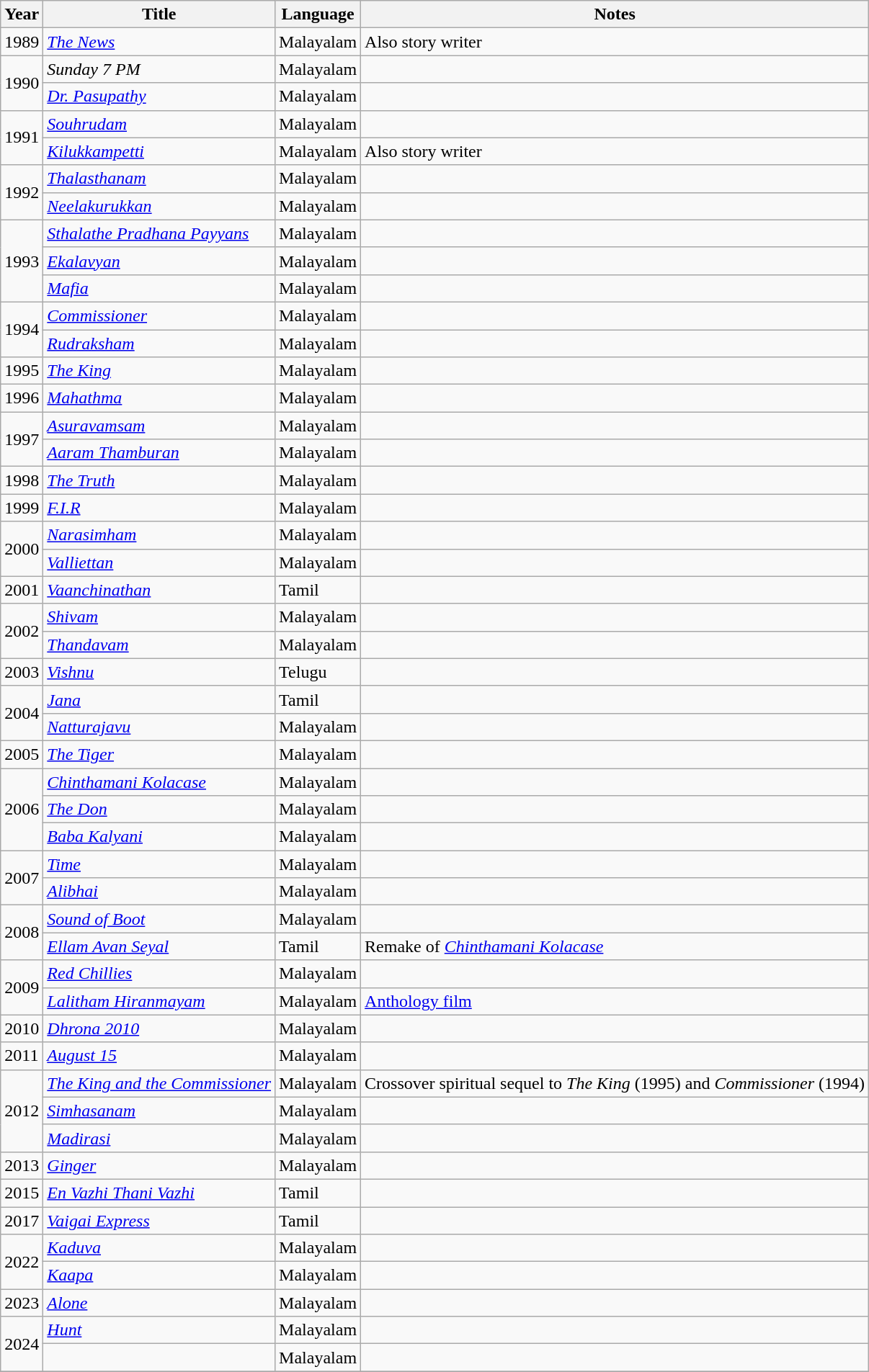<table class="wikitable sortable">
<tr>
<th>Year</th>
<th>Title</th>
<th>Language</th>
<th>Notes</th>
</tr>
<tr>
<td>1989</td>
<td><em><a href='#'>The News</a></em></td>
<td>Malayalam</td>
<td>Also story writer</td>
</tr>
<tr>
<td rowspan="2">1990</td>
<td><em>Sunday 7 PM</em></td>
<td>Malayalam</td>
<td></td>
</tr>
<tr>
<td><em><a href='#'>Dr. Pasupathy</a></em></td>
<td>Malayalam</td>
<td></td>
</tr>
<tr>
<td rowspan="2">1991</td>
<td><em><a href='#'>Souhrudam</a></em></td>
<td>Malayalam</td>
<td></td>
</tr>
<tr>
<td><em><a href='#'>Kilukkampetti</a></em></td>
<td>Malayalam</td>
<td>Also story writer</td>
</tr>
<tr>
<td rowspan="2">1992</td>
<td><em><a href='#'>Thalasthanam</a></em></td>
<td>Malayalam</td>
<td></td>
</tr>
<tr>
<td><em><a href='#'>Neelakurukkan</a></em></td>
<td>Malayalam</td>
<td></td>
</tr>
<tr>
<td rowspan="3">1993</td>
<td><em><a href='#'>Sthalathe Pradhana Payyans</a></em></td>
<td>Malayalam</td>
<td></td>
</tr>
<tr>
<td><em><a href='#'>Ekalavyan</a></em></td>
<td>Malayalam</td>
<td></td>
</tr>
<tr>
<td><em><a href='#'>Mafia</a></em></td>
<td>Malayalam</td>
<td></td>
</tr>
<tr>
<td rowspan="2">1994</td>
<td><em><a href='#'>Commissioner</a></em></td>
<td>Malayalam</td>
<td></td>
</tr>
<tr>
<td><em><a href='#'>Rudraksham</a></em></td>
<td>Malayalam</td>
<td></td>
</tr>
<tr>
<td>1995</td>
<td><em><a href='#'>The King</a></em></td>
<td>Malayalam</td>
<td></td>
</tr>
<tr>
<td>1996</td>
<td><em><a href='#'>Mahathma</a></em></td>
<td>Malayalam</td>
<td></td>
</tr>
<tr>
<td rowspan="2">1997</td>
<td><em><a href='#'>Asuravamsam</a></em></td>
<td>Malayalam</td>
<td></td>
</tr>
<tr>
<td><em><a href='#'>Aaram Thamburan</a></em></td>
<td>Malayalam</td>
<td></td>
</tr>
<tr>
<td>1998</td>
<td><em><a href='#'>The Truth</a></em></td>
<td>Malayalam</td>
<td></td>
</tr>
<tr>
<td>1999</td>
<td><em><a href='#'>F.I.R</a></em></td>
<td>Malayalam</td>
<td></td>
</tr>
<tr>
<td rowspan="2">2000</td>
<td><em><a href='#'>Narasimham</a></em></td>
<td>Malayalam</td>
<td></td>
</tr>
<tr>
<td><em><a href='#'>Valliettan</a></em></td>
<td>Malayalam</td>
<td></td>
</tr>
<tr>
<td>2001</td>
<td><em><a href='#'>Vaanchinathan</a></em></td>
<td>Tamil</td>
<td></td>
</tr>
<tr>
<td rowspan="2">2002</td>
<td><em><a href='#'>Shivam</a></em></td>
<td>Malayalam</td>
<td></td>
</tr>
<tr>
<td><em><a href='#'>Thandavam</a></em></td>
<td>Malayalam</td>
<td></td>
</tr>
<tr>
<td>2003</td>
<td><em><a href='#'>Vishnu</a></em></td>
<td>Telugu</td>
<td></td>
</tr>
<tr>
<td rowspan="2">2004</td>
<td><em><a href='#'>Jana</a></em></td>
<td>Tamil</td>
<td></td>
</tr>
<tr>
<td><em><a href='#'>Natturajavu</a></em></td>
<td>Malayalam</td>
<td></td>
</tr>
<tr>
<td>2005</td>
<td><em><a href='#'>The Tiger</a></em></td>
<td>Malayalam</td>
<td></td>
</tr>
<tr>
<td rowspan="3">2006</td>
<td><em><a href='#'>Chinthamani Kolacase</a></em></td>
<td>Malayalam</td>
<td></td>
</tr>
<tr>
<td><em><a href='#'>The Don</a></em></td>
<td>Malayalam</td>
<td></td>
</tr>
<tr>
<td><em><a href='#'>Baba Kalyani</a></em></td>
<td>Malayalam</td>
<td></td>
</tr>
<tr>
<td rowspan="2">2007</td>
<td><em><a href='#'>Time</a></em></td>
<td>Malayalam</td>
<td></td>
</tr>
<tr>
<td><em><a href='#'>Alibhai</a></em></td>
<td>Malayalam</td>
<td></td>
</tr>
<tr>
<td rowspan="2">2008</td>
<td><em><a href='#'>Sound of Boot</a></em></td>
<td>Malayalam</td>
<td></td>
</tr>
<tr>
<td><em><a href='#'>Ellam Avan Seyal</a></em></td>
<td>Tamil</td>
<td>Remake of <em><a href='#'>Chinthamani Kolacase</a> </em></td>
</tr>
<tr>
<td rowspan="2">2009</td>
<td><em><a href='#'>Red Chillies</a></em></td>
<td>Malayalam</td>
<td></td>
</tr>
<tr>
<td><em><a href='#'>Lalitham Hiranmayam</a></em></td>
<td>Malayalam</td>
<td><a href='#'>Anthology film</a></td>
</tr>
<tr>
<td rowspan="1">2010</td>
<td><em><a href='#'>Dhrona 2010</a></em></td>
<td>Malayalam</td>
<td></td>
</tr>
<tr>
<td>2011</td>
<td><em><a href='#'>August 15</a></em></td>
<td>Malayalam</td>
<td></td>
</tr>
<tr>
<td rowspan=3>2012</td>
<td><em><a href='#'>The King and the Commissioner</a></em></td>
<td>Malayalam</td>
<td>Crossover spiritual sequel to <em>The King</em> (1995) and <em>Commissioner</em> (1994)</td>
</tr>
<tr>
<td><em><a href='#'>Simhasanam</a></em></td>
<td>Malayalam</td>
<td></td>
</tr>
<tr>
<td><em><a href='#'>Madirasi</a></em></td>
<td>Malayalam</td>
<td></td>
</tr>
<tr>
<td>2013</td>
<td><em><a href='#'>Ginger</a></em></td>
<td>Malayalam</td>
<td></td>
</tr>
<tr>
<td>2015</td>
<td><em><a href='#'>En Vazhi Thani Vazhi</a></em></td>
<td>Tamil</td>
<td></td>
</tr>
<tr>
<td>2017</td>
<td><em><a href='#'>Vaigai Express</a></em></td>
<td>Tamil</td>
<td></td>
</tr>
<tr>
<td rowspan="2">2022</td>
<td><em><a href='#'>Kaduva</a></em></td>
<td>Malayalam</td>
<td></td>
</tr>
<tr>
<td><em><a href='#'>Kaapa</a></em></td>
<td>Malayalam</td>
<td></td>
</tr>
<tr>
<td>2023</td>
<td><em><a href='#'>Alone</a></em></td>
<td>Malayalam</td>
<td></td>
</tr>
<tr>
<td rowspan=2>2024</td>
<td><em><a href='#'>Hunt</a></em></td>
<td>Malayalam</td>
<td></td>
</tr>
<tr>
<td></td>
<td>Malayalam</td>
<td></td>
</tr>
<tr>
</tr>
</table>
